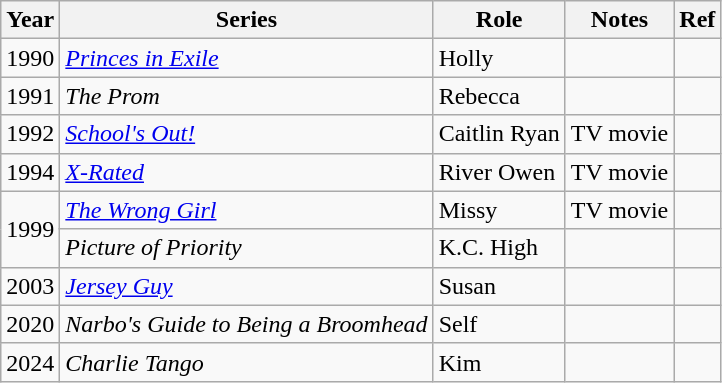<table class="wikitable sortable">
<tr>
<th>Year</th>
<th>Series</th>
<th>Role</th>
<th class="unsortable">Notes</th>
<th class="unsortable">Ref</th>
</tr>
<tr>
<td>1990</td>
<td><em><a href='#'>Princes in Exile</a></em></td>
<td>Holly</td>
<td></td>
<td></td>
</tr>
<tr>
<td>1991</td>
<td data-sort-value="Prom, The"><em>The Prom</em></td>
<td>Rebecca</td>
<td></td>
<td></td>
</tr>
<tr>
<td>1992</td>
<td><a href='#'><em>School's Out!</em></a></td>
<td>Caitlin Ryan</td>
<td>TV movie</td>
<td></td>
</tr>
<tr>
<td>1994</td>
<td><a href='#'><em>X-Rated</em></a></td>
<td>River Owen</td>
<td>TV movie</td>
<td></td>
</tr>
<tr>
<td rowspan="2">1999</td>
<td data-sort-value="Wrong Girl, The"><a href='#'><em>The Wrong Girl</em></a></td>
<td>Missy</td>
<td>TV movie</td>
<td></td>
</tr>
<tr>
<td><em>Picture of Priority</em></td>
<td>K.C. High</td>
<td></td>
<td></td>
</tr>
<tr>
<td>2003</td>
<td><em><a href='#'>Jersey Guy</a></em></td>
<td>Susan</td>
<td></td>
<td></td>
</tr>
<tr>
<td>2020</td>
<td><em>Narbo's Guide to Being a Broomhead</em></td>
<td>Self</td>
<td></td>
<td></td>
</tr>
<tr>
<td>2024</td>
<td><em>Charlie Tango</em></td>
<td>Kim</td>
<td></td>
<td></td>
</tr>
</table>
